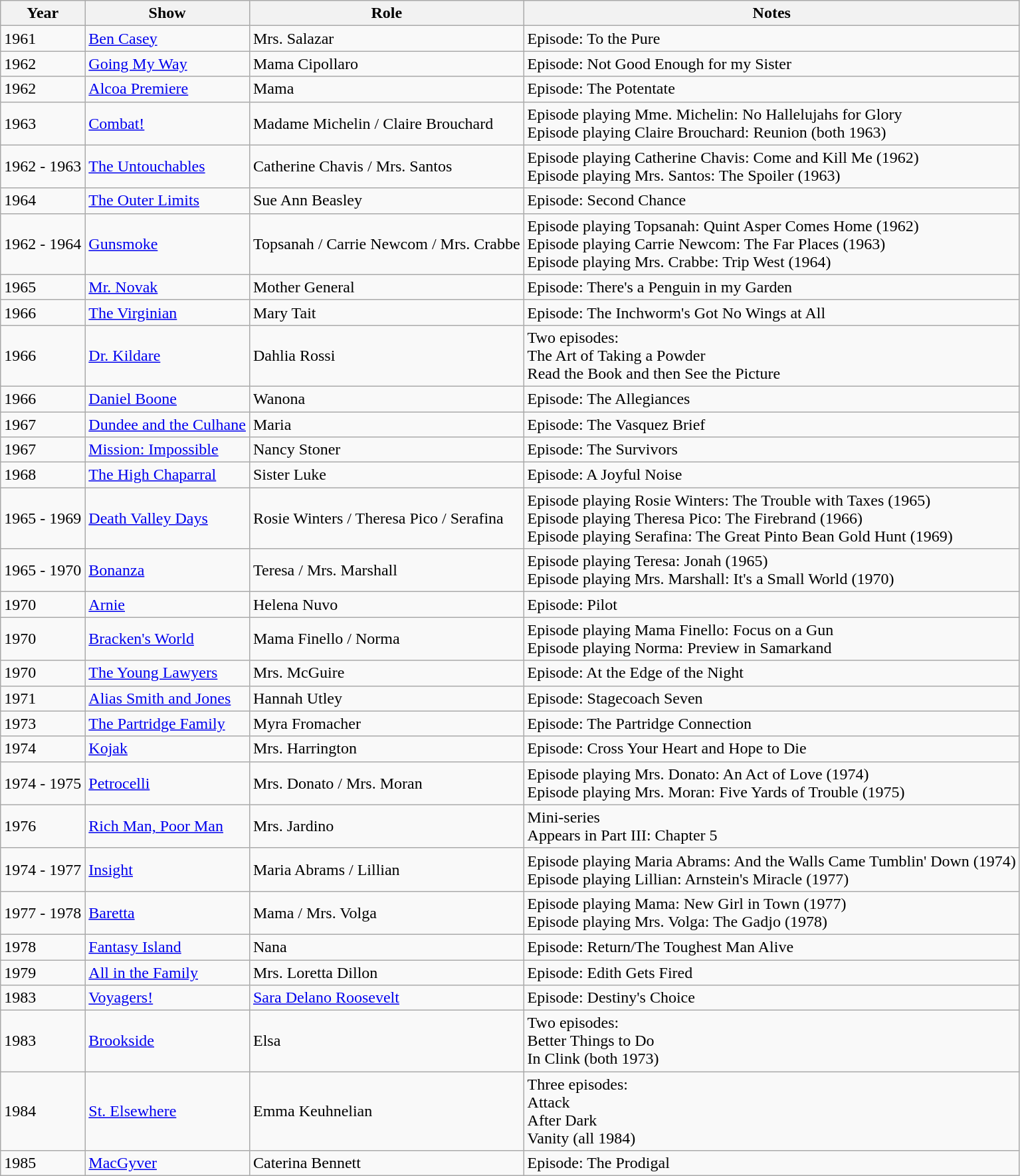<table class="wikitable">
<tr>
<th>Year</th>
<th>Show</th>
<th>Role</th>
<th>Notes</th>
</tr>
<tr>
<td>1961</td>
<td><a href='#'>Ben Casey</a></td>
<td>Mrs. Salazar</td>
<td>Episode: To the Pure</td>
</tr>
<tr>
<td>1962</td>
<td><a href='#'>Going My Way</a></td>
<td>Mama Cipollaro</td>
<td>Episode: Not Good Enough for my Sister</td>
</tr>
<tr>
<td>1962</td>
<td><a href='#'>Alcoa Premiere</a></td>
<td>Mama</td>
<td>Episode: The Potentate</td>
</tr>
<tr>
<td>1963</td>
<td><a href='#'>Combat!</a></td>
<td>Madame Michelin / Claire Brouchard</td>
<td>Episode playing Mme. Michelin: No Hallelujahs for Glory<br>Episode playing Claire Brouchard: Reunion (both 1963)</td>
</tr>
<tr>
<td>1962 - 1963</td>
<td><a href='#'>The Untouchables</a></td>
<td>Catherine Chavis / Mrs. Santos</td>
<td>Episode playing Catherine Chavis: Come and Kill Me (1962)<br>Episode playing Mrs. Santos: The Spoiler (1963)</td>
</tr>
<tr>
<td>1964</td>
<td><a href='#'>The Outer Limits</a></td>
<td>Sue Ann Beasley</td>
<td>Episode: Second Chance</td>
</tr>
<tr>
<td>1962 - 1964</td>
<td><a href='#'>Gunsmoke</a></td>
<td>Topsanah / Carrie Newcom / Mrs. Crabbe</td>
<td>Episode playing Topsanah: Quint Asper Comes Home (1962)<br>Episode playing Carrie Newcom: The Far Places (1963)<br>Episode playing Mrs. Crabbe: Trip West (1964)</td>
</tr>
<tr>
<td>1965</td>
<td><a href='#'>Mr. Novak</a></td>
<td>Mother General</td>
<td>Episode: There's a Penguin in my Garden</td>
</tr>
<tr>
<td>1966</td>
<td><a href='#'>The Virginian</a></td>
<td>Mary Tait</td>
<td>Episode: The Inchworm's Got No Wings at All</td>
</tr>
<tr>
<td>1966</td>
<td><a href='#'>Dr. Kildare</a></td>
<td>Dahlia Rossi</td>
<td>Two episodes:<br>The Art of Taking a Powder<br>Read the Book and then See the Picture</td>
</tr>
<tr>
<td>1966</td>
<td><a href='#'>Daniel Boone</a></td>
<td>Wanona</td>
<td>Episode: The Allegiances</td>
</tr>
<tr>
<td>1967</td>
<td><a href='#'>Dundee and the Culhane</a></td>
<td>Maria</td>
<td>Episode: The Vasquez Brief</td>
</tr>
<tr>
<td>1967</td>
<td><a href='#'>Mission: Impossible</a></td>
<td>Nancy Stoner</td>
<td>Episode: The Survivors</td>
</tr>
<tr>
<td>1968</td>
<td><a href='#'>The High Chaparral</a></td>
<td>Sister Luke</td>
<td>Episode: A Joyful Noise</td>
</tr>
<tr>
<td>1965 - 1969</td>
<td><a href='#'>Death Valley Days</a></td>
<td>Rosie Winters / Theresa Pico / Serafina</td>
<td>Episode playing Rosie Winters: The Trouble with Taxes (1965)<br>Episode playing Theresa Pico: The Firebrand (1966)<br>Episode playing Serafina: The Great Pinto Bean Gold Hunt (1969)</td>
</tr>
<tr>
<td>1965 - 1970</td>
<td><a href='#'>Bonanza</a></td>
<td>Teresa / Mrs. Marshall</td>
<td>Episode playing Teresa: Jonah (1965)<br>Episode playing Mrs. Marshall: It's a Small World (1970)</td>
</tr>
<tr>
<td>1970</td>
<td><a href='#'>Arnie</a></td>
<td>Helena Nuvo</td>
<td>Episode: Pilot</td>
</tr>
<tr>
<td>1970</td>
<td><a href='#'>Bracken's World</a></td>
<td>Mama Finello / Norma</td>
<td>Episode playing Mama Finello: Focus on a Gun<br>Episode playing Norma: Preview in Samarkand</td>
</tr>
<tr>
<td>1970</td>
<td><a href='#'>The Young Lawyers</a></td>
<td>Mrs. McGuire</td>
<td>Episode: At the Edge of the Night</td>
</tr>
<tr>
<td>1971</td>
<td><a href='#'>Alias Smith and Jones</a></td>
<td>Hannah Utley</td>
<td>Episode: Stagecoach Seven</td>
</tr>
<tr>
<td>1973</td>
<td><a href='#'>The Partridge Family</a></td>
<td>Myra Fromacher</td>
<td>Episode: The Partridge Connection</td>
</tr>
<tr>
<td>1974</td>
<td><a href='#'>Kojak</a></td>
<td>Mrs. Harrington</td>
<td>Episode: Cross Your Heart and Hope to Die</td>
</tr>
<tr>
<td>1974 - 1975</td>
<td><a href='#'>Petrocelli</a></td>
<td>Mrs. Donato / Mrs. Moran</td>
<td>Episode playing Mrs. Donato: An Act of Love (1974)<br>Episode playing Mrs. Moran: Five Yards of Trouble (1975)</td>
</tr>
<tr>
<td>1976</td>
<td><a href='#'>Rich Man, Poor Man</a></td>
<td>Mrs. Jardino</td>
<td>Mini-series<br>Appears in Part III: Chapter 5</td>
</tr>
<tr>
<td>1974 - 1977</td>
<td><a href='#'>Insight</a></td>
<td>Maria Abrams / Lillian</td>
<td>Episode playing Maria Abrams: And the Walls Came Tumblin' Down (1974)<br>Episode playing Lillian: Arnstein's Miracle (1977)</td>
</tr>
<tr>
<td>1977 - 1978</td>
<td><a href='#'>Baretta</a></td>
<td>Mama / Mrs. Volga</td>
<td>Episode playing Mama: New Girl in Town (1977)<br>Episode playing Mrs. Volga: The Gadjo (1978)</td>
</tr>
<tr>
<td>1978</td>
<td><a href='#'>Fantasy Island</a></td>
<td>Nana</td>
<td>Episode: Return/The Toughest Man Alive</td>
</tr>
<tr>
<td>1979</td>
<td><a href='#'>All in the Family</a></td>
<td>Mrs. Loretta Dillon</td>
<td>Episode: Edith Gets Fired</td>
</tr>
<tr>
<td>1983</td>
<td><a href='#'>Voyagers!</a></td>
<td><a href='#'>Sara Delano Roosevelt</a></td>
<td>Episode: Destiny's Choice</td>
</tr>
<tr>
<td>1983</td>
<td><a href='#'>Brookside</a></td>
<td>Elsa</td>
<td>Two episodes:<br>Better Things to Do<br>In Clink (both 1973)</td>
</tr>
<tr>
<td>1984</td>
<td><a href='#'>St. Elsewhere</a></td>
<td>Emma Keuhnelian</td>
<td>Three episodes:<br>Attack<br>After Dark<br>Vanity (all 1984)</td>
</tr>
<tr>
<td>1985</td>
<td><a href='#'>MacGyver</a></td>
<td>Caterina Bennett</td>
<td>Episode: The Prodigal</td>
</tr>
</table>
